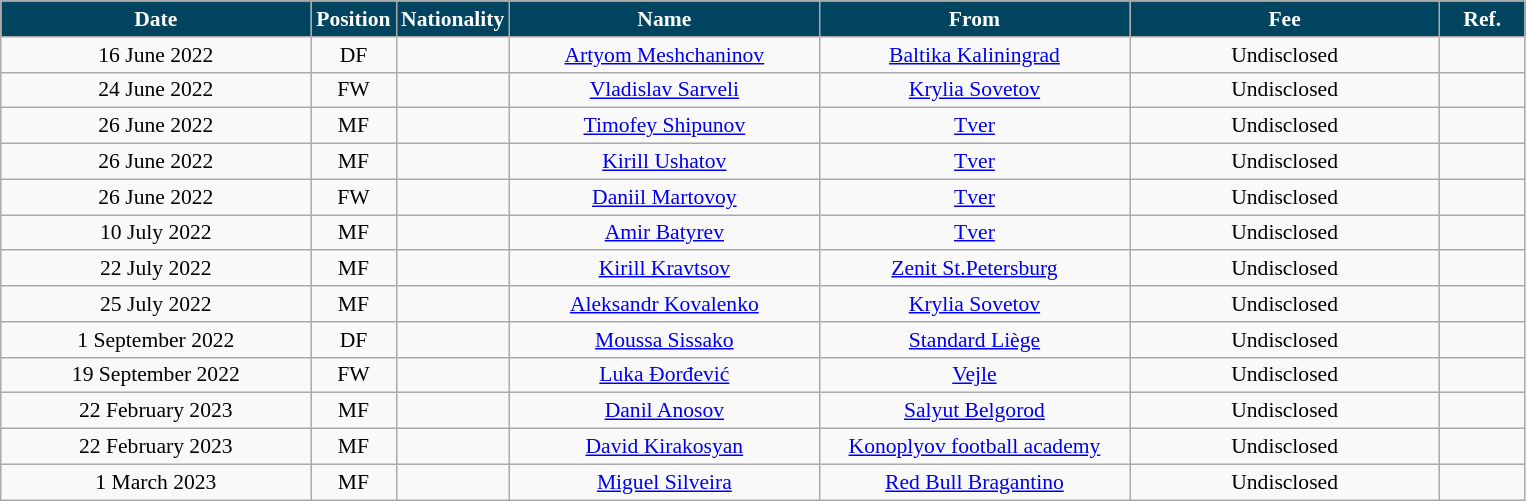<table class="wikitable"  style="text-align:center; font-size:90%; ">
<tr>
<th style="background:#004460; color:white; width:200px;">Date</th>
<th style="background:#004460; color:white; width:50px;">Position</th>
<th style="background:#004460; color:white; width:505x;">Nationality</th>
<th style="background:#004460; color:white; width:200px;">Name</th>
<th style="background:#004460; color:white; width:200px;">From</th>
<th style="background:#004460; color:white; width:200px;">Fee</th>
<th style="background:#004460; color:white; width:50px;">Ref.</th>
</tr>
<tr>
<td>16 June 2022</td>
<td>DF</td>
<td></td>
<td><a href='#'>Artyom Meshchaninov</a></td>
<td><a href='#'>Baltika Kaliningrad</a></td>
<td>Undisclosed</td>
<td></td>
</tr>
<tr>
<td>24 June 2022</td>
<td>FW</td>
<td></td>
<td><a href='#'>Vladislav Sarveli</a></td>
<td><a href='#'>Krylia Sovetov</a></td>
<td>Undisclosed</td>
<td></td>
</tr>
<tr>
<td>26 June 2022</td>
<td>MF</td>
<td></td>
<td><a href='#'>Timofey Shipunov</a></td>
<td><a href='#'>Tver</a></td>
<td>Undisclosed</td>
<td></td>
</tr>
<tr>
<td>26 June 2022</td>
<td>MF</td>
<td></td>
<td><a href='#'>Kirill Ushatov</a></td>
<td><a href='#'>Tver</a></td>
<td>Undisclosed</td>
<td></td>
</tr>
<tr>
<td>26 June 2022</td>
<td>FW</td>
<td></td>
<td><a href='#'>Daniil Martovoy</a></td>
<td><a href='#'>Tver</a></td>
<td>Undisclosed</td>
<td></td>
</tr>
<tr>
<td>10 July 2022</td>
<td>MF</td>
<td></td>
<td><a href='#'>Amir Batyrev</a></td>
<td><a href='#'>Tver</a></td>
<td>Undisclosed</td>
<td></td>
</tr>
<tr>
<td>22 July 2022</td>
<td>MF</td>
<td></td>
<td><a href='#'>Kirill Kravtsov</a></td>
<td><a href='#'>Zenit St.Petersburg</a></td>
<td>Undisclosed</td>
<td></td>
</tr>
<tr>
<td>25 July 2022</td>
<td>MF</td>
<td></td>
<td><a href='#'>Aleksandr Kovalenko</a></td>
<td><a href='#'>Krylia Sovetov</a></td>
<td>Undisclosed</td>
<td></td>
</tr>
<tr>
<td>1 September 2022</td>
<td>DF</td>
<td></td>
<td><a href='#'>Moussa Sissako</a></td>
<td><a href='#'>Standard Liège</a></td>
<td>Undisclosed</td>
<td></td>
</tr>
<tr>
<td>19 September 2022</td>
<td>FW</td>
<td></td>
<td><a href='#'>Luka Đorđević</a></td>
<td><a href='#'>Vejle</a></td>
<td>Undisclosed</td>
<td></td>
</tr>
<tr>
<td>22 February 2023</td>
<td>MF</td>
<td></td>
<td><a href='#'>Danil Anosov</a></td>
<td><a href='#'>Salyut Belgorod</a></td>
<td>Undisclosed</td>
<td></td>
</tr>
<tr>
<td>22 February 2023</td>
<td>MF</td>
<td></td>
<td><a href='#'>David Kirakosyan</a></td>
<td><a href='#'>Konoplyov football academy</a></td>
<td>Undisclosed</td>
<td></td>
</tr>
<tr>
<td>1 March 2023</td>
<td>MF</td>
<td></td>
<td><a href='#'>Miguel Silveira</a></td>
<td><a href='#'>Red Bull Bragantino</a></td>
<td>Undisclosed</td>
<td></td>
</tr>
</table>
